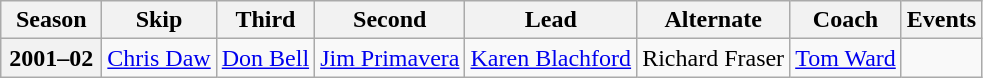<table class="wikitable">
<tr>
<th scope="col" width=60>Season</th>
<th scope="col">Skip</th>
<th scope="col">Third</th>
<th scope="col">Second</th>
<th scope="col">Lead</th>
<th scope="col">Alternate</th>
<th scope="col">Coach</th>
<th scope="col">Events</th>
</tr>
<tr>
<th scope="row">2001–02</th>
<td><a href='#'>Chris Daw</a></td>
<td><a href='#'>Don Bell</a></td>
<td><a href='#'>Jim Primavera</a></td>
<td><a href='#'>Karen Blachford</a></td>
<td>Richard Fraser</td>
<td><a href='#'>Tom Ward</a></td>
<td> </td>
</tr>
</table>
